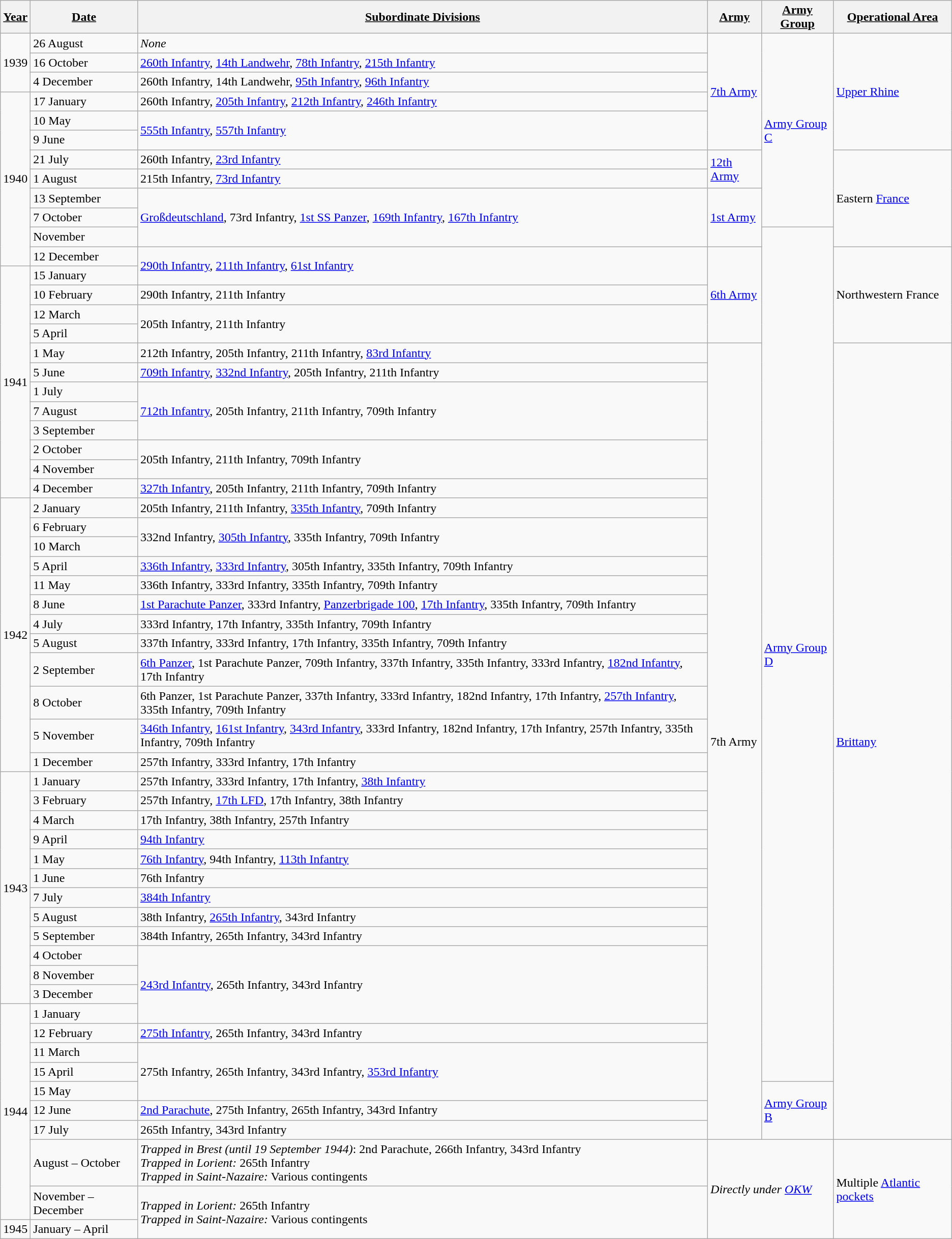<table class="wikitable">
<tr>
<th><u>Year</u></th>
<th><u>Date</u></th>
<th><u>Subordinate Divisions</u></th>
<th><u>Army</u></th>
<th><u>Army Group</u></th>
<th><u>Operational Area</u></th>
</tr>
<tr>
<td rowspan="3">1939</td>
<td>26 August</td>
<td><em>None</em></td>
<td rowspan="6"><a href='#'>7th Army</a></td>
<td rowspan="10"><a href='#'>Army Group C</a></td>
<td rowspan="6"><a href='#'>Upper Rhine</a></td>
</tr>
<tr>
<td>16 October</td>
<td><a href='#'>260th Infantry</a>, <a href='#'>14th Landwehr</a>, <a href='#'>78th Infantry</a>, <a href='#'>215th Infantry</a></td>
</tr>
<tr>
<td>4 December</td>
<td>260th Infantry, 14th Landwehr, <a href='#'>95th Infantry</a>, <a href='#'>96th Infantry</a></td>
</tr>
<tr>
<td rowspan="9">1940</td>
<td>17 January</td>
<td>260th Infantry, <a href='#'>205th Infantry</a>, <a href='#'>212th Infantry</a>, <a href='#'>246th Infantry</a></td>
</tr>
<tr>
<td>10 May</td>
<td rowspan="2"><a href='#'>555th Infantry</a>, <a href='#'>557th Infantry</a></td>
</tr>
<tr>
<td>9 June</td>
</tr>
<tr>
<td>21 July</td>
<td>260th Infantry, <a href='#'>23rd Infantry</a></td>
<td rowspan="2"><a href='#'>12th Army</a></td>
<td rowspan="5">Eastern <a href='#'>France</a></td>
</tr>
<tr>
<td>1 August</td>
<td>215th Infantry, <a href='#'>73rd Infantry</a></td>
</tr>
<tr>
<td>13 September</td>
<td rowspan="3"><a href='#'>Großdeutschland</a>, 73rd Infantry, <a href='#'>1st SS Panzer</a>, <a href='#'>169th Infantry</a>, <a href='#'>167th Infantry</a></td>
<td rowspan="3"><a href='#'>1st Army</a></td>
</tr>
<tr>
<td>7 October</td>
</tr>
<tr>
<td>November</td>
<td rowspan="42"><a href='#'>Army Group D</a></td>
</tr>
<tr>
<td>12 December</td>
<td rowspan="2"><a href='#'>290th Infantry</a>, <a href='#'>211th Infantry</a>, <a href='#'>61st Infantry</a></td>
<td rowspan="5"><a href='#'>6th Army</a></td>
<td rowspan="5">Northwestern France</td>
</tr>
<tr>
<td rowspan="12">1941</td>
<td>15 January</td>
</tr>
<tr>
<td>10 February</td>
<td>290th Infantry, 211th Infantry</td>
</tr>
<tr>
<td>12 March</td>
<td rowspan="2">205th Infantry, 211th Infantry</td>
</tr>
<tr>
<td>5 April</td>
</tr>
<tr>
<td>1 May</td>
<td>212th Infantry, 205th Infantry, 211th Infantry, <a href='#'>83rd Infantry</a></td>
<td rowspan="39">7th Army</td>
<td rowspan="39"><a href='#'>Brittany</a></td>
</tr>
<tr>
<td>5 June</td>
<td><a href='#'>709th Infantry</a>, <a href='#'>332nd Infantry</a>, 205th Infantry, 211th Infantry</td>
</tr>
<tr>
<td>1 July</td>
<td rowspan="3"><a href='#'>712th Infantry</a>, 205th Infantry, 211th Infantry, 709th Infantry</td>
</tr>
<tr>
<td>7 August</td>
</tr>
<tr>
<td>3 September</td>
</tr>
<tr>
<td>2 October</td>
<td rowspan="2">205th Infantry, 211th Infantry, 709th Infantry</td>
</tr>
<tr>
<td>4 November</td>
</tr>
<tr>
<td>4 December</td>
<td><a href='#'>327th Infantry</a>, 205th Infantry, 211th Infantry, 709th Infantry</td>
</tr>
<tr>
<td rowspan="12">1942</td>
<td>2 January</td>
<td>205th Infantry, 211th Infantry, <a href='#'>335th Infantry</a>, 709th Infantry</td>
</tr>
<tr>
<td>6 February</td>
<td rowspan="2">332nd Infantry, <a href='#'>305th Infantry</a>, 335th Infantry, 709th Infantry</td>
</tr>
<tr>
<td>10 March</td>
</tr>
<tr>
<td>5 April</td>
<td><a href='#'>336th Infantry</a>, <a href='#'>333rd Infantry</a>, 305th Infantry, 335th Infantry, 709th Infantry</td>
</tr>
<tr>
<td>11 May</td>
<td>336th Infantry, 333rd Infantry, 335th Infantry, 709th Infantry</td>
</tr>
<tr>
<td>8 June</td>
<td><a href='#'>1st Parachute Panzer</a>, 333rd Infantry, <a href='#'>Panzerbrigade 100</a>, <a href='#'>17th Infantry</a>, 335th Infantry, 709th Infantry</td>
</tr>
<tr>
<td>4 July</td>
<td>333rd Infantry, 17th Infantry, 335th Infantry, 709th Infantry</td>
</tr>
<tr>
<td>5 August</td>
<td>337th Infantry, 333rd Infantry, 17th Infantry, 335th Infantry, 709th Infantry</td>
</tr>
<tr>
<td>2 September</td>
<td><a href='#'>6th Panzer</a>, 1st Parachute Panzer, 709th Infantry, 337th Infantry, 335th Infantry, 333rd Infantry, <a href='#'>182nd Infantry</a>, 17th Infantry</td>
</tr>
<tr>
<td>8 October</td>
<td>6th Panzer, 1st Parachute Panzer, 337th Infantry, 333rd Infantry, 182nd Infantry, 17th Infantry, <a href='#'>257th Infantry</a>, 335th Infantry, 709th Infantry</td>
</tr>
<tr>
<td>5 November</td>
<td><a href='#'>346th Infantry</a>, <a href='#'>161st Infantry</a>, <a href='#'>343rd Infantry</a>, 333rd Infantry, 182nd Infantry, 17th Infantry, 257th Infantry, 335th Infantry, 709th Infantry</td>
</tr>
<tr>
<td>1 December</td>
<td>257th Infantry, 333rd Infantry, 17th Infantry</td>
</tr>
<tr>
<td rowspan="12">1943</td>
<td>1 January</td>
<td>257th Infantry, 333rd Infantry, 17th Infantry, <a href='#'>38th Infantry</a></td>
</tr>
<tr>
<td>3 February</td>
<td>257th Infantry, <a href='#'>17th LFD</a>, 17th Infantry, 38th Infantry</td>
</tr>
<tr>
<td>4 March</td>
<td>17th Infantry, 38th Infantry, 257th Infantry</td>
</tr>
<tr>
<td>9 April</td>
<td><a href='#'>94th Infantry</a></td>
</tr>
<tr>
<td>1 May</td>
<td><a href='#'>76th Infantry</a>, 94th Infantry, <a href='#'>113th Infantry</a></td>
</tr>
<tr>
<td>1 June</td>
<td>76th Infantry</td>
</tr>
<tr>
<td>7 July</td>
<td><a href='#'>384th Infantry</a></td>
</tr>
<tr>
<td>5 August</td>
<td>38th Infantry, <a href='#'>265th Infantry</a>, 343rd Infantry</td>
</tr>
<tr>
<td>5 September</td>
<td>384th Infantry, 265th Infantry, 343rd Infantry</td>
</tr>
<tr>
<td>4 October</td>
<td rowspan="4"><a href='#'>243rd Infantry</a>, 265th Infantry, 343rd Infantry</td>
</tr>
<tr>
<td>8 November</td>
</tr>
<tr>
<td>3 December</td>
</tr>
<tr>
<td rowspan="9">1944</td>
<td>1 January</td>
</tr>
<tr>
<td>12 February</td>
<td><a href='#'>275th Infantry</a>, 265th Infantry, 343rd Infantry</td>
</tr>
<tr>
<td>11 March</td>
<td rowspan="3">275th Infantry, 265th Infantry, 343rd Infantry, <a href='#'>353rd Infantry</a></td>
</tr>
<tr>
<td>15 April</td>
</tr>
<tr>
<td>15 May</td>
<td rowspan="3"><a href='#'>Army Group B</a></td>
</tr>
<tr>
<td>12 June</td>
<td><a href='#'>2nd Parachute</a>, 275th Infantry, 265th Infantry, 343rd Infantry</td>
</tr>
<tr>
<td>17 July</td>
<td>265th Infantry, 343rd Infantry</td>
</tr>
<tr>
<td>August – October</td>
<td><em>Trapped in Brest (until 19 September 1944)</em>: 2nd Parachute, 266th Infantry, 343rd Infantry<br><em>Trapped in Lorient:</em> 265th Infantry<br><em>Trapped in Saint-Nazaire:</em> Various contingents</td>
<td colspan="2" rowspan="3"><em>Directly under <a href='#'>OKW</a></em></td>
<td rowspan="3">Multiple <a href='#'>Atlantic pockets</a></td>
</tr>
<tr>
<td>November – December</td>
<td rowspan="2"><em>Trapped in Lorient:</em> 265th Infantry<br><em>Trapped in Saint-Nazaire:</em> Various contingents</td>
</tr>
<tr>
<td>1945</td>
<td>January – April</td>
</tr>
</table>
